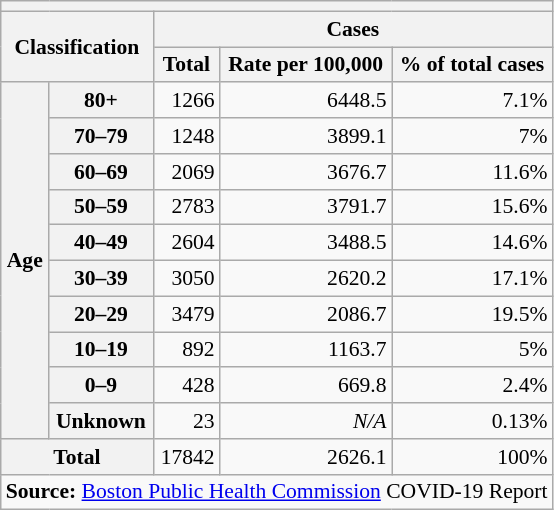<table class="wikitable sortable" style="text-align:right; font-size:90%">
<tr>
<th colspan="5"></th>
</tr>
<tr>
<th rowspan="2" colspan="2" class="unsortable">Classification</th>
<th colspan="3">Cases</th>
</tr>
<tr>
<th>Total</th>
<th>Rate per 100,000</th>
<th>% of total cases</th>
</tr>
<tr>
<th rowspan="10">Age</th>
<th>80+</th>
<td>1266</td>
<td>6448.5</td>
<td>7.1%</td>
</tr>
<tr>
<th>70–79</th>
<td>1248</td>
<td>3899.1</td>
<td>7%</td>
</tr>
<tr>
<th>60–69</th>
<td>2069</td>
<td>3676.7</td>
<td>11.6%</td>
</tr>
<tr>
<th>50–59</th>
<td>2783</td>
<td>3791.7</td>
<td>15.6%</td>
</tr>
<tr>
<th>40–49</th>
<td>2604</td>
<td>3488.5</td>
<td>14.6%</td>
</tr>
<tr>
<th>30–39</th>
<td>3050</td>
<td>2620.2</td>
<td>17.1%</td>
</tr>
<tr>
<th>20–29</th>
<td>3479</td>
<td>2086.7</td>
<td>19.5%</td>
</tr>
<tr>
<th>10–19</th>
<td>892</td>
<td>1163.7</td>
<td>5%</td>
</tr>
<tr>
<th>0–9</th>
<td>428</td>
<td>669.8</td>
<td>2.4%</td>
</tr>
<tr>
<th>Unknown</th>
<td>23</td>
<td><em>N/A</em></td>
<td>0.13%</td>
</tr>
<tr>
<th colspan="2">Total</th>
<td>17842</td>
<td>2626.1</td>
<td>100%</td>
</tr>
<tr>
<td colspan="5" style="text-align:left;"><strong>Source:</strong> <a href='#'>Boston Public Health Commission</a> COVID-19 Report</td>
</tr>
</table>
